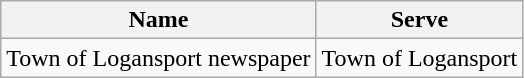<table class="wikitable sortable">
<tr>
<th>Name</th>
<th>Serve</th>
</tr>
<tr>
<td>Town of Logansport newspaper</td>
<td>Town of Logansport</td>
</tr>
</table>
